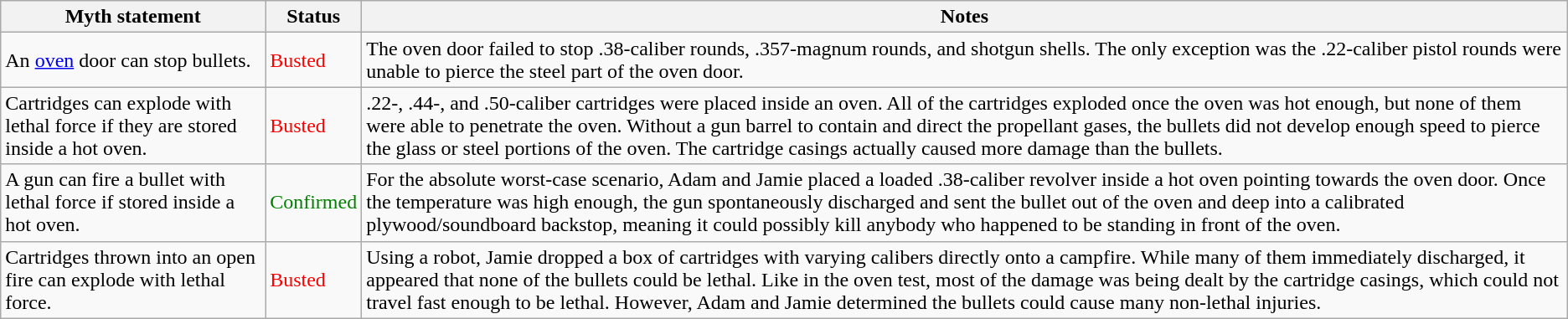<table class="wikitable plainrowheaders">
<tr>
<th>Myth statement</th>
<th>Status</th>
<th>Notes</th>
</tr>
<tr>
<td>An <a href='#'>oven</a> door can stop bullets.</td>
<td style="color:Red">Busted</td>
<td>The oven door failed to stop .38-caliber rounds, .357-magnum rounds, and shotgun shells. The only exception was the .22-caliber pistol rounds were unable to pierce the steel part of the oven door.</td>
</tr>
<tr>
<td>Cartridges can explode with lethal force if they are stored inside a hot oven.</td>
<td style="color:Red">Busted</td>
<td>.22-, .44-, and .50-caliber cartridges were placed inside an oven. All of the cartridges exploded once the oven was hot enough, but none of them were able to penetrate the oven. Without a gun barrel to contain and direct the propellant gases, the bullets did not develop enough speed to pierce the glass or steel portions of the oven. The cartridge casings actually caused more damage than the bullets.</td>
</tr>
<tr>
<td>A gun can fire a bullet with lethal force if stored inside a hot oven.</td>
<td style="color:Green">Confirmed</td>
<td>For the absolute worst-case scenario, Adam and Jamie placed a loaded .38-caliber revolver inside a hot oven pointing towards the oven door. Once the temperature was high enough, the gun spontaneously discharged and sent the bullet out of the oven and deep into a calibrated plywood/soundboard backstop, meaning it could possibly kill anybody who happened to be standing in front of the oven.</td>
</tr>
<tr>
<td>Cartridges thrown into an open fire can explode with lethal force.</td>
<td style="color:Red">Busted</td>
<td>Using a robot, Jamie dropped a box of cartridges with varying calibers directly onto a campfire. While many of them immediately discharged, it appeared that none of the bullets could be lethal. Like in the oven test, most of the damage was being dealt by the cartridge casings, which could not travel fast enough to be lethal. However, Adam and Jamie determined the bullets could cause many non-lethal injuries.</td>
</tr>
</table>
